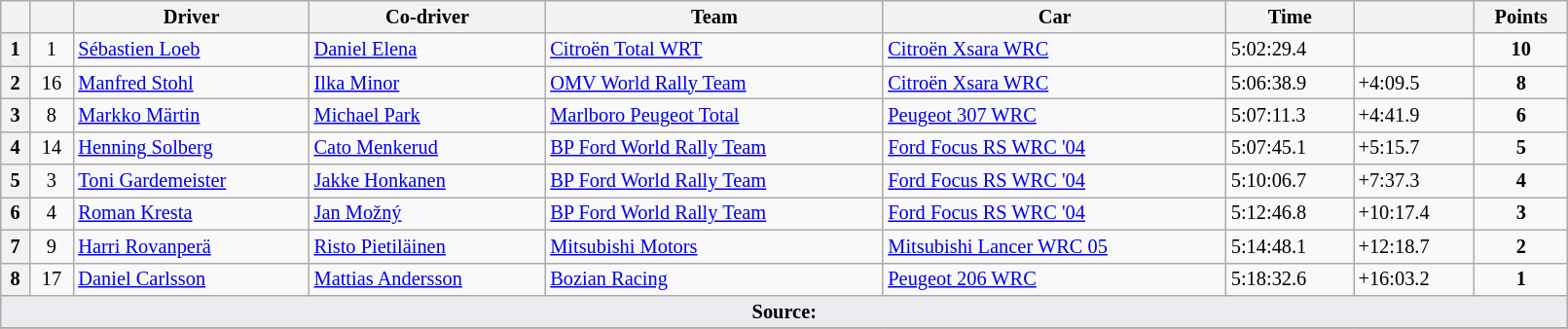<table class="wikitable" width=85% style="font-size: 85%;">
<tr>
<th></th>
<th></th>
<th>Driver</th>
<th>Co-driver</th>
<th>Team</th>
<th>Car</th>
<th>Time</th>
<th></th>
<th>Points</th>
</tr>
<tr>
<th>1</th>
<td align="center">1</td>
<td> <a href='#'>Sébastien Loeb</a></td>
<td> <a href='#'>Daniel Elena</a></td>
<td> <a href='#'>Citroën Total WRT</a></td>
<td><a href='#'>Citroën Xsara WRC</a></td>
<td>5:02:29.4</td>
<td></td>
<td align="center"><strong>10</strong></td>
</tr>
<tr>
<th>2</th>
<td align="center">16</td>
<td> <a href='#'>Manfred Stohl</a></td>
<td> <a href='#'>Ilka Minor</a></td>
<td> <a href='#'>OMV World Rally Team</a></td>
<td><a href='#'>Citroën Xsara WRC</a></td>
<td>5:06:38.9</td>
<td>+4:09.5</td>
<td align="center"><strong>8</strong></td>
</tr>
<tr>
<th>3</th>
<td align="center">8</td>
<td> <a href='#'>Markko Märtin</a></td>
<td> <a href='#'>Michael Park</a></td>
<td> <a href='#'>Marlboro Peugeot Total</a></td>
<td><a href='#'>Peugeot 307 WRC</a></td>
<td>5:07:11.3</td>
<td>+4:41.9</td>
<td align="center"><strong>6</strong></td>
</tr>
<tr>
<th>4</th>
<td align="center">14</td>
<td> <a href='#'>Henning Solberg</a></td>
<td> <a href='#'>Cato Menkerud</a></td>
<td> <a href='#'>BP Ford World Rally Team</a></td>
<td><a href='#'>Ford Focus RS WRC '04</a></td>
<td>5:07:45.1</td>
<td>+5:15.7</td>
<td align="center"><strong>5</strong></td>
</tr>
<tr>
<th>5</th>
<td align="center">3</td>
<td> <a href='#'>Toni Gardemeister</a></td>
<td> <a href='#'>Jakke Honkanen</a></td>
<td> <a href='#'>BP Ford World Rally Team</a></td>
<td><a href='#'>Ford Focus RS WRC '04</a></td>
<td>5:10:06.7</td>
<td>+7:37.3</td>
<td align="center"><strong>4</strong></td>
</tr>
<tr>
<th>6</th>
<td align="center">4</td>
<td> <a href='#'>Roman Kresta</a></td>
<td> <a href='#'>Jan Možný</a></td>
<td> <a href='#'>BP Ford World Rally Team</a></td>
<td><a href='#'>Ford Focus RS WRC '04</a></td>
<td>5:12:46.8</td>
<td>+10:17.4</td>
<td align="center"><strong>3</strong></td>
</tr>
<tr>
<th>7</th>
<td align="center">9</td>
<td> <a href='#'>Harri Rovanperä</a></td>
<td> <a href='#'>Risto Pietiläinen</a></td>
<td> <a href='#'>Mitsubishi Motors</a></td>
<td><a href='#'>Mitsubishi Lancer WRC 05</a></td>
<td>5:14:48.1</td>
<td>+12:18.7</td>
<td align="center"><strong>2</strong></td>
</tr>
<tr>
<th>8</th>
<td align="center">17</td>
<td> <a href='#'>Daniel Carlsson</a></td>
<td> <a href='#'>Mattias Andersson</a></td>
<td> <a href='#'>Bozian Racing</a></td>
<td><a href='#'>Peugeot 206 WRC</a></td>
<td>5:18:32.6</td>
<td>+16:03.2</td>
<td align="center"><strong>1</strong></td>
</tr>
<tr>
<td style="background-color:#EAECF0; text-align:center" colspan="9"><strong>Source:</strong></td>
</tr>
<tr>
</tr>
</table>
